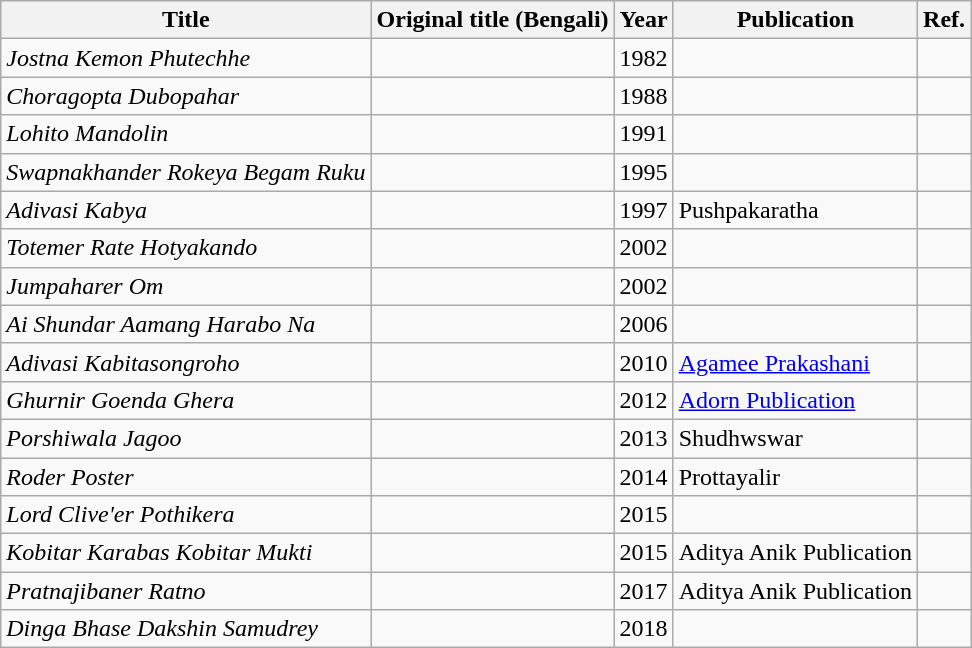<table class="wikitable sortable">
<tr>
<th>Title</th>
<th>Original title (Bengali)</th>
<th>Year</th>
<th>Publication</th>
<th>Ref.</th>
</tr>
<tr>
<td><em>Jostna Kemon Phutechhe</em></td>
<td><em></em></td>
<td>1982</td>
<td></td>
<td></td>
</tr>
<tr>
<td><em>Choragopta Dubopahar</em></td>
<td><em></em></td>
<td>1988</td>
<td></td>
<td></td>
</tr>
<tr>
<td><em>Lohito Mandolin</em></td>
<td><em></em></td>
<td>1991</td>
<td></td>
<td></td>
</tr>
<tr>
<td><em>Swapnakhander Rokeya Begam Ruku</em></td>
<td><em></em></td>
<td>1995</td>
<td></td>
<td></td>
</tr>
<tr>
<td><em>Adivasi Kabya</em></td>
<td><em></em></td>
<td>1997</td>
<td>Pushpakaratha</td>
<td></td>
</tr>
<tr>
<td><em>Totemer Rate Hotyakando</em></td>
<td><em></em></td>
<td>2002</td>
<td></td>
<td></td>
</tr>
<tr>
<td><em>Jumpaharer Om</em></td>
<td><em></em></td>
<td>2002</td>
<td></td>
<td></td>
</tr>
<tr>
<td><em>Ai Shundar Aamang Harabo Na</em></td>
<td><em></em></td>
<td>2006</td>
<td></td>
<td></td>
</tr>
<tr>
<td><em>Adivasi Kabitasongroho</em></td>
<td><em></em></td>
<td>2010</td>
<td><a href='#'>Agamee Prakashani</a></td>
<td></td>
</tr>
<tr>
<td><em>Ghurnir Goenda Ghera</em></td>
<td><em></em></td>
<td>2012</td>
<td><a href='#'>Adorn Publication</a></td>
<td></td>
</tr>
<tr>
<td><em>Porshiwala Jagoo</em></td>
<td><em></em></td>
<td>2013</td>
<td>Shudhwswar</td>
<td></td>
</tr>
<tr>
<td><em>Roder Poster</em></td>
<td></td>
<td>2014</td>
<td>Prottayalir</td>
<td></td>
</tr>
<tr>
<td><em>Lord Clive'er Pothikera</em></td>
<td><em></em></td>
<td>2015</td>
<td></td>
<td></td>
</tr>
<tr>
<td><em>Kobitar Karabas Kobitar Mukti</em></td>
<td><em></em></td>
<td>2015</td>
<td>Aditya Anik Publication</td>
<td></td>
</tr>
<tr>
<td><em>Pratnajibaner Ratno</em></td>
<td><em></em></td>
<td>2017</td>
<td>Aditya Anik Publication</td>
<td></td>
</tr>
<tr>
<td><em>Dinga Bhase Dakshin Samudrey</em></td>
<td><em></em></td>
<td>2018</td>
<td></td>
<td></td>
</tr>
</table>
